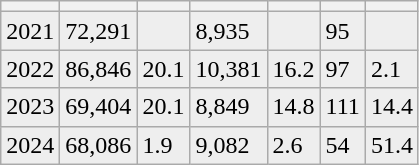<table class="wikitable sortable" style="padding:0.5em;">
<tr>
<th></th>
<th></th>
<th></th>
<th></th>
<th></th>
<th></th>
<th></th>
</tr>
<tr style="background:#eee;">
<td>2021</td>
<td>72,291</td>
<td></td>
<td>8,935</td>
<td></td>
<td>95</td>
<td></td>
</tr>
<tr style="background:#eee;">
<td>2022</td>
<td>86,846</td>
<td> 20.1</td>
<td>10,381</td>
<td> 16.2</td>
<td>97</td>
<td> 2.1</td>
</tr>
<tr style="background:#eee;">
<td>2023</td>
<td>69,404</td>
<td> 20.1</td>
<td>8,849</td>
<td> 14.8</td>
<td>111</td>
<td> 14.4</td>
</tr>
<tr style="background:#eee;">
<td>2024</td>
<td>68,086</td>
<td> 1.9</td>
<td>9,082</td>
<td> 2.6</td>
<td>54</td>
<td> 51.4</td>
</tr>
</table>
